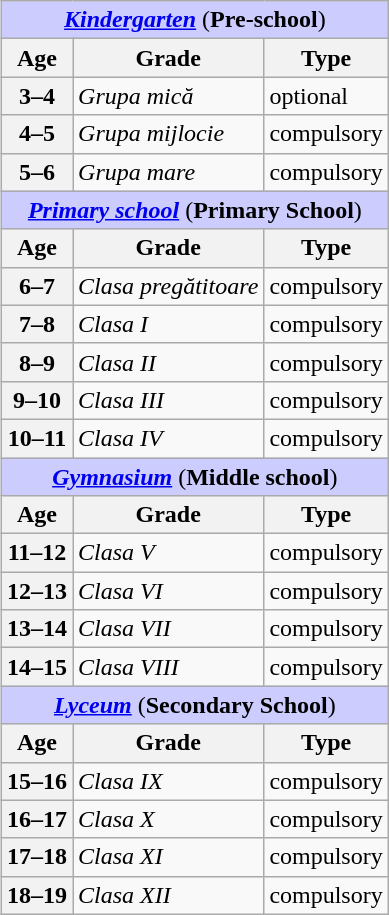<table class="wikitable" style="float:right; margin:10px;">
<tr>
<td colspan="3" style="text-align:center; background:#ccf;"><strong><em><a href='#'>Kindergarten</a></em></strong> (<strong>Pre-school</strong>)</td>
</tr>
<tr style="background:#efefef;">
<th>Age</th>
<th>Grade</th>
<th>Type</th>
</tr>
<tr>
<th>3–4</th>
<td><em>Grupa mică</em></td>
<td>optional</td>
</tr>
<tr>
<th>4–5</th>
<td><em>Grupa mijlocie</em></td>
<td>compulsory</td>
</tr>
<tr>
<th>5–6</th>
<td><em>Grupa mare</em></td>
<td>compulsory</td>
</tr>
<tr>
<td colspan="3" style="text-align:center; background:#ccf;"><strong><em><a href='#'>Primary school</a></em></strong> (<strong>Primary School</strong>)</td>
</tr>
<tr style="background:#efefef;">
<th>Age</th>
<th>Grade</th>
<th>Type</th>
</tr>
<tr>
<th>6–7</th>
<td><em>Clasa pregătitoare</em></td>
<td>compulsory</td>
</tr>
<tr>
<th>7–8</th>
<td><em>Clasa I</em></td>
<td>compulsory</td>
</tr>
<tr>
<th>8–9</th>
<td><em>Clasa II</em></td>
<td>compulsory</td>
</tr>
<tr>
<th>9–10</th>
<td><em>Clasa III</em></td>
<td>compulsory</td>
</tr>
<tr>
<th>10–11</th>
<td><em>Clasa IV</em></td>
<td>compulsory</td>
</tr>
<tr>
<td colspan="3" style="text-align:center; background:#ccf;"><strong><em><a href='#'>Gymnasium</a></em></strong> (<strong>Middle school</strong>)</td>
</tr>
<tr style="background:#efefef;">
<th>Age</th>
<th>Grade</th>
<th>Type</th>
</tr>
<tr>
<th>11–12</th>
<td><em>Clasa V</em></td>
<td>compulsory</td>
</tr>
<tr>
<th>12–13</th>
<td><em>Clasa VI</em></td>
<td>compulsory</td>
</tr>
<tr>
<th>13–14</th>
<td><em>Clasa VII</em></td>
<td>compulsory</td>
</tr>
<tr>
<th>14–15</th>
<td><em>Clasa VIII</em></td>
<td>compulsory</td>
</tr>
<tr>
<td colspan="3"  style="text-align:center; background:#ccf;"><strong><em><a href='#'>Lyceum</a></em></strong> (<strong>Secondary School</strong>)</td>
</tr>
<tr style="background:#efefef;">
<th>Age</th>
<th>Grade</th>
<th>Type</th>
</tr>
<tr>
<th>15–16</th>
<td><em>Clasa IX</em></td>
<td>compulsory</td>
</tr>
<tr>
<th>16–17</th>
<td><em>Clasa X</em></td>
<td>compulsory</td>
</tr>
<tr>
<th>17–18</th>
<td><em>Clasa XI</em></td>
<td>compulsory</td>
</tr>
<tr>
<th>18–19</th>
<td><em>Clasa XII</em></td>
<td>compulsory</td>
</tr>
</table>
